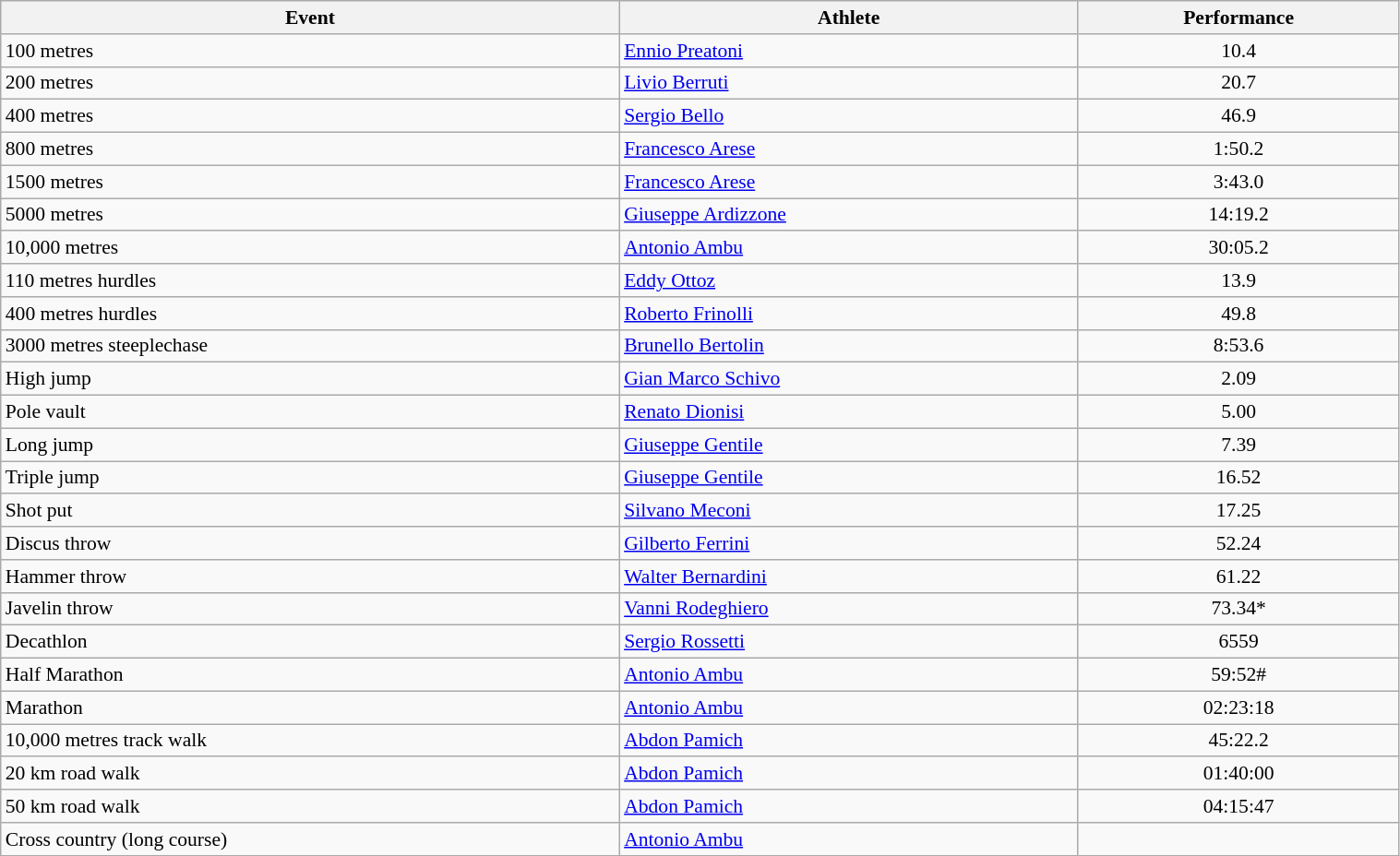<table class="wikitable" width=80% style="font-size:90%; text-align:left;">
<tr>
<th>Event</th>
<th>Athlete</th>
<th>Performance</th>
</tr>
<tr>
<td>100 metres</td>
<td><a href='#'>Ennio Preatoni</a></td>
<td align=center>10.4</td>
</tr>
<tr>
<td>200 metres</td>
<td><a href='#'>Livio Berruti</a></td>
<td align=center>20.7</td>
</tr>
<tr>
<td>400 metres</td>
<td><a href='#'>Sergio Bello</a></td>
<td align=center>46.9</td>
</tr>
<tr>
<td>800 metres</td>
<td><a href='#'>Francesco Arese</a></td>
<td align=center>1:50.2</td>
</tr>
<tr>
<td>1500 metres</td>
<td><a href='#'>Francesco Arese</a></td>
<td align=center>3:43.0</td>
</tr>
<tr>
<td>5000 metres</td>
<td><a href='#'>Giuseppe Ardizzone</a></td>
<td align=center>14:19.2</td>
</tr>
<tr>
<td>10,000 metres</td>
<td><a href='#'>Antonio Ambu</a></td>
<td align=center>30:05.2</td>
</tr>
<tr>
<td>110 metres hurdles</td>
<td><a href='#'>Eddy Ottoz</a></td>
<td align=center>13.9</td>
</tr>
<tr>
<td>400 metres hurdles</td>
<td><a href='#'>Roberto Frinolli</a></td>
<td align=center>49.8</td>
</tr>
<tr>
<td>3000 metres steeplechase</td>
<td><a href='#'>Brunello Bertolin</a></td>
<td align=center>8:53.6</td>
</tr>
<tr>
<td>High jump</td>
<td><a href='#'>Gian Marco Schivo</a></td>
<td align=center>2.09</td>
</tr>
<tr>
<td>Pole vault</td>
<td><a href='#'>Renato Dionisi</a></td>
<td align=center>5.00</td>
</tr>
<tr>
<td>Long jump</td>
<td><a href='#'>Giuseppe Gentile</a></td>
<td align=center>7.39</td>
</tr>
<tr>
<td>Triple jump</td>
<td><a href='#'>Giuseppe Gentile</a></td>
<td align=center>16.52</td>
</tr>
<tr>
<td>Shot put</td>
<td><a href='#'>Silvano Meconi</a></td>
<td align=center>17.25</td>
</tr>
<tr>
<td>Discus throw</td>
<td><a href='#'>Gilberto Ferrini</a></td>
<td align=center>52.24</td>
</tr>
<tr>
<td>Hammer throw</td>
<td><a href='#'>Walter Bernardini</a></td>
<td align=center>61.22</td>
</tr>
<tr>
<td>Javelin throw</td>
<td><a href='#'>Vanni Rodeghiero</a></td>
<td align=center>73.34*</td>
</tr>
<tr>
<td>Decathlon</td>
<td><a href='#'>Sergio Rossetti</a></td>
<td align=center>6559</td>
</tr>
<tr>
<td>Half Marathon</td>
<td><a href='#'>Antonio Ambu</a></td>
<td align=center>59:52#</td>
</tr>
<tr>
<td>Marathon</td>
<td><a href='#'>Antonio Ambu</a></td>
<td align=center>02:23:18</td>
</tr>
<tr>
<td>10,000 metres track walk</td>
<td><a href='#'>Abdon Pamich</a></td>
<td align=center>45:22.2</td>
</tr>
<tr>
<td>20 km road walk</td>
<td><a href='#'>Abdon Pamich</a></td>
<td align=center>01:40:00</td>
</tr>
<tr>
<td>50 km road walk</td>
<td><a href='#'>Abdon Pamich</a></td>
<td align=center>04:15:47</td>
</tr>
<tr>
<td>Cross country (long course)</td>
<td><a href='#'>Antonio Ambu</a></td>
<td align=center></td>
</tr>
</table>
